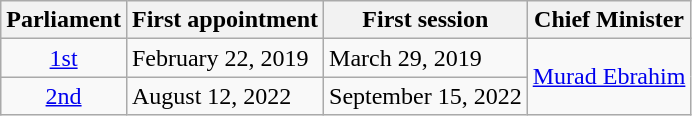<table class="wikitable">
<tr>
<th>Parliament</th>
<th>First appointment </th>
<th>First session</th>
<th>Chief Minister</th>
</tr>
<tr>
<td align=center><a href='#'>1st</a></td>
<td>February 22, 2019</td>
<td>March 29, 2019</td>
<td rowspan=2><a href='#'>Murad Ebrahim</a></td>
</tr>
<tr>
<td align=center><a href='#'>2nd</a></td>
<td>August 12, 2022</td>
<td>September 15, 2022</td>
</tr>
</table>
